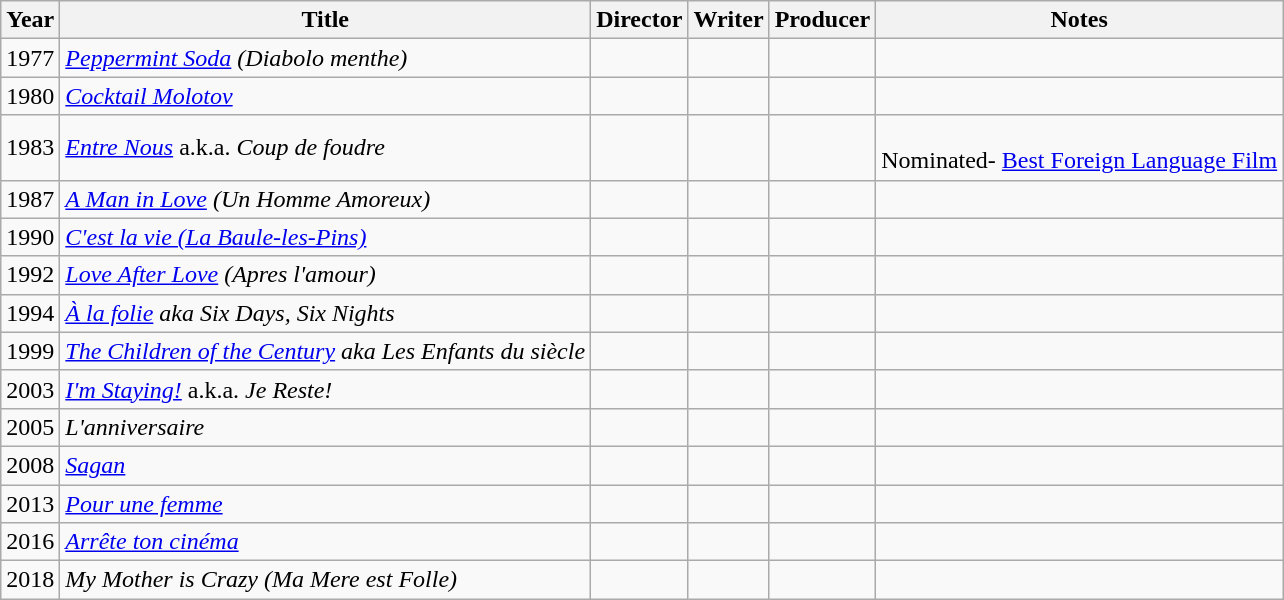<table class="wikitable">
<tr>
<th>Year</th>
<th>Title</th>
<th>Director</th>
<th>Writer</th>
<th>Producer</th>
<th>Notes</th>
</tr>
<tr>
<td>1977</td>
<td><em><a href='#'>Peppermint Soda</a>  (Diabolo menthe)</em></td>
<td></td>
<td></td>
<td></td>
<td></td>
</tr>
<tr>
<td>1980</td>
<td><em><a href='#'>Cocktail Molotov</a></em></td>
<td></td>
<td></td>
<td></td>
<td></td>
</tr>
<tr>
<td>1983</td>
<td><em><a href='#'>Entre Nous</a></em> a.k.a. <em>Coup de foudre</em></td>
<td></td>
<td></td>
<td></td>
<td><br>Nominated- <a href='#'>Best Foreign Language Film</a></td>
</tr>
<tr>
<td>1987</td>
<td><em><a href='#'>A Man in Love</a> (Un Homme Amoreux)</em></td>
<td></td>
<td></td>
<td></td>
<td></td>
</tr>
<tr>
<td>1990</td>
<td><em><a href='#'>C'est la vie (La Baule-les-Pins)</a></em></td>
<td></td>
<td></td>
<td></td>
<td></td>
</tr>
<tr>
<td>1992</td>
<td><em><a href='#'>Love After Love</a> (Apres l'amour)</em></td>
<td></td>
<td></td>
<td></td>
<td></td>
</tr>
<tr>
<td>1994</td>
<td><em><a href='#'>À la folie</a> aka Six Days, Six Nights</em></td>
<td></td>
<td></td>
<td></td>
<td></td>
</tr>
<tr>
<td>1999</td>
<td><em><a href='#'>The Children of the Century</a> aka Les Enfants du siècle</em></td>
<td></td>
<td></td>
<td></td>
<td></td>
</tr>
<tr>
<td>2003</td>
<td><em><a href='#'>I'm Staying!</a></em> a.k.a. <em>Je Reste!</em></td>
<td></td>
<td></td>
<td></td>
<td></td>
</tr>
<tr>
<td>2005</td>
<td><em>L'anniversaire</em></td>
<td></td>
<td></td>
<td></td>
<td></td>
</tr>
<tr>
<td>2008</td>
<td><em><a href='#'>Sagan</a></em></td>
<td></td>
<td></td>
<td></td>
<td></td>
</tr>
<tr>
<td>2013</td>
<td><em><a href='#'>Pour une femme</a></em></td>
<td></td>
<td></td>
<td></td>
<td></td>
</tr>
<tr>
<td>2016</td>
<td><em><a href='#'>Arrête ton cinéma</a></em></td>
<td></td>
<td></td>
<td></td>
<td></td>
</tr>
<tr>
<td>2018</td>
<td><em>My Mother is Crazy (Ma Mere est Folle)</em></td>
<td></td>
<td></td>
<td></td>
<td></td>
</tr>
</table>
